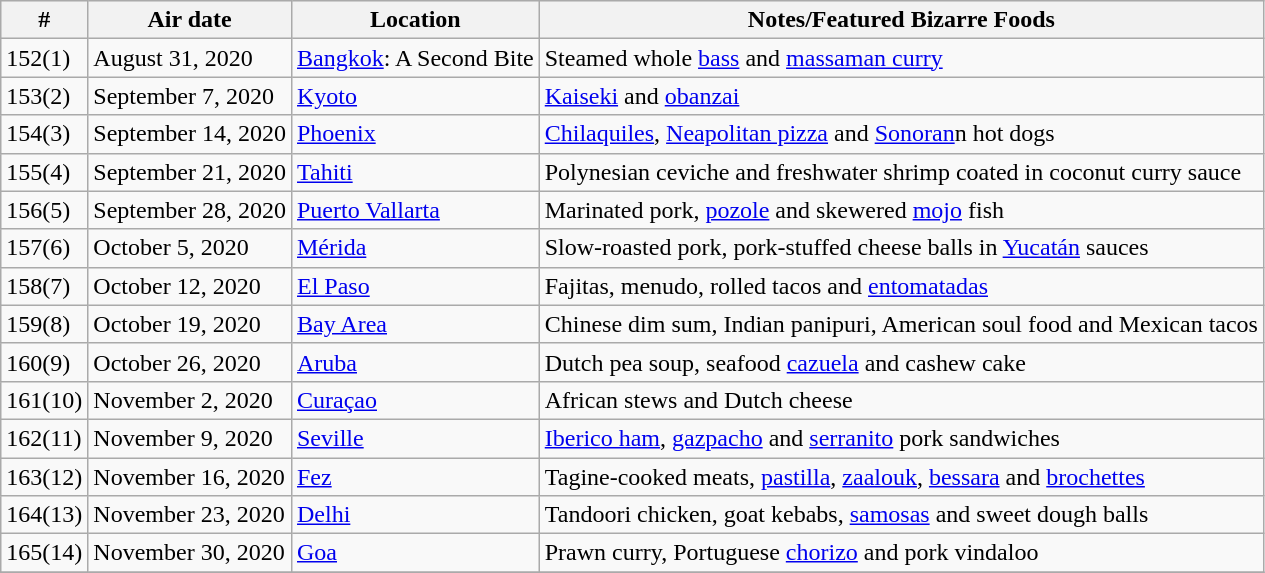<table class="wikitable">
<tr style="background:#EFEFEF">
<th>#</th>
<th>Air date</th>
<th>Location</th>
<th>Notes/Featured Bizarre Foods</th>
</tr>
<tr>
<td>152(1)</td>
<td>August 31, 2020</td>
<td><a href='#'>Bangkok</a>: A Second Bite</td>
<td>Steamed whole <a href='#'>bass</a> and <a href='#'>massaman curry</a></td>
</tr>
<tr>
<td>153(2)</td>
<td>September 7, 2020</td>
<td><a href='#'>Kyoto</a></td>
<td><a href='#'>Kaiseki</a> and <a href='#'>obanzai</a></td>
</tr>
<tr>
<td>154(3)</td>
<td>September 14, 2020</td>
<td><a href='#'>Phoenix</a></td>
<td><a href='#'>Chilaquiles</a>, <a href='#'>Neapolitan pizza</a> and <a href='#'>Sonoran</a>n hot dogs</td>
</tr>
<tr>
<td>155(4)</td>
<td>September 21, 2020</td>
<td><a href='#'>Tahiti</a></td>
<td>Polynesian ceviche and freshwater shrimp coated in coconut curry sauce</td>
</tr>
<tr>
<td>156(5)</td>
<td>September 28, 2020</td>
<td><a href='#'>Puerto Vallarta</a></td>
<td>Marinated pork, <a href='#'>pozole</a> and skewered <a href='#'>mojo</a> fish</td>
</tr>
<tr>
<td>157(6)</td>
<td>October 5, 2020</td>
<td><a href='#'>Mérida</a></td>
<td>Slow-roasted pork, pork-stuffed cheese balls in <a href='#'>Yucatán</a> sauces</td>
</tr>
<tr>
<td>158(7)</td>
<td>October 12, 2020</td>
<td><a href='#'>El Paso</a></td>
<td>Fajitas, menudo, rolled tacos and <a href='#'>entomatadas</a></td>
</tr>
<tr>
<td>159(8)</td>
<td>October 19, 2020</td>
<td><a href='#'>Bay Area</a></td>
<td>Chinese dim sum, Indian panipuri, American soul food and Mexican tacos</td>
</tr>
<tr>
<td>160(9)</td>
<td>October 26, 2020</td>
<td><a href='#'>Aruba</a></td>
<td>Dutch pea soup, seafood <a href='#'>cazuela</a> and cashew cake</td>
</tr>
<tr>
<td>161(10)</td>
<td>November 2, 2020</td>
<td><a href='#'>Curaçao</a></td>
<td>African stews and Dutch cheese</td>
</tr>
<tr>
<td>162(11)</td>
<td>November 9, 2020</td>
<td><a href='#'>Seville</a></td>
<td><a href='#'>Iberico ham</a>, <a href='#'>gazpacho</a> and <a href='#'>serranito</a> pork sandwiches</td>
</tr>
<tr>
<td>163(12)</td>
<td>November 16, 2020</td>
<td><a href='#'>Fez</a></td>
<td>Tagine-cooked meats, <a href='#'>pastilla</a>, <a href='#'>zaalouk</a>, <a href='#'>bessara</a> and <a href='#'>brochettes</a></td>
</tr>
<tr>
<td>164(13)</td>
<td>November 23, 2020</td>
<td><a href='#'>Delhi</a></td>
<td>Tandoori chicken, goat kebabs, <a href='#'>samosas</a> and sweet dough balls</td>
</tr>
<tr>
<td>165(14)</td>
<td>November 30, 2020</td>
<td><a href='#'>Goa</a></td>
<td>Prawn curry, Portuguese <a href='#'>chorizo</a> and pork vindaloo</td>
</tr>
<tr>
</tr>
</table>
